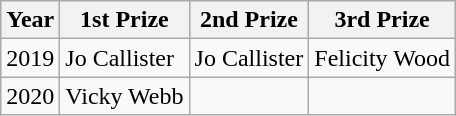<table class="wikitable">
<tr>
<th>Year</th>
<th>1st Prize</th>
<th>2nd Prize</th>
<th>3rd Prize</th>
</tr>
<tr>
<td>2019</td>
<td>Jo Callister</td>
<td>Jo Callister</td>
<td>Felicity Wood</td>
</tr>
<tr>
<td>2020</td>
<td>Vicky Webb</td>
<td></td>
<td></td>
</tr>
</table>
